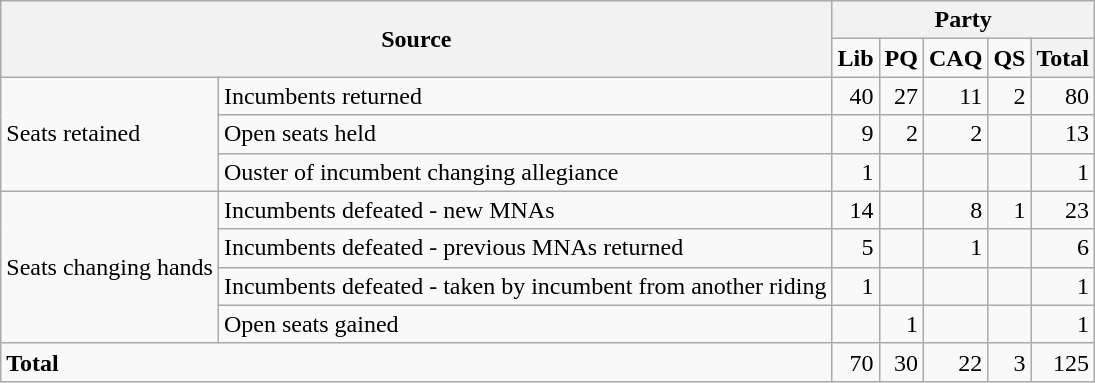<table class="wikitable" style="text-align:right;">
<tr>
<th colspan="2" rowspan="2">Source</th>
<th colspan="6">Party</th>
</tr>
<tr>
<td><strong>Lib</strong></td>
<td><strong>PQ</strong></td>
<td><strong>CAQ</strong></td>
<td><strong>QS</strong></td>
<th>Total</th>
</tr>
<tr>
<td rowspan="3" style="text-align:left;">Seats retained</td>
<td style="text-align:left;">Incumbents returned</td>
<td>40</td>
<td>27</td>
<td>11</td>
<td>2</td>
<td>80</td>
</tr>
<tr>
<td style="text-align:left;">Open seats held</td>
<td>9</td>
<td>2</td>
<td>2</td>
<td></td>
<td>13</td>
</tr>
<tr>
<td style="text-align:left;">Ouster of incumbent changing allegiance</td>
<td>1</td>
<td></td>
<td></td>
<td></td>
<td>1</td>
</tr>
<tr>
<td rowspan="4" style="text-align:left;">Seats changing hands</td>
<td style="text-align:left;">Incumbents defeated - new MNAs</td>
<td>14</td>
<td></td>
<td>8</td>
<td>1</td>
<td>23</td>
</tr>
<tr>
<td style="text-align:left;">Incumbents defeated - previous MNAs returned</td>
<td>5</td>
<td></td>
<td>1</td>
<td></td>
<td>6</td>
</tr>
<tr>
<td style="text-align:left;">Incumbents defeated - taken by incumbent from another riding</td>
<td>1</td>
<td></td>
<td></td>
<td></td>
<td>1</td>
</tr>
<tr>
<td style="text-align:left;">Open seats gained</td>
<td></td>
<td>1</td>
<td></td>
<td></td>
<td>1</td>
</tr>
<tr>
<td colspan="2" style="text-align:left;"><strong>Total</strong></td>
<td>70</td>
<td>30</td>
<td>22</td>
<td>3</td>
<td>125</td>
</tr>
</table>
